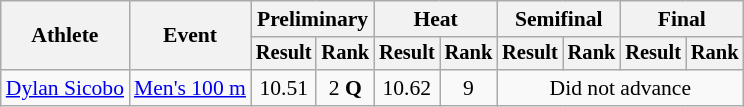<table class="wikitable" style="font-size:90%">
<tr>
<th rowspan="2">Athlete</th>
<th rowspan="2">Event</th>
<th colspan="2">Preliminary</th>
<th colspan="2">Heat</th>
<th colspan="2">Semifinal</th>
<th colspan="2">Final</th>
</tr>
<tr style="font-size:95%">
<th>Result</th>
<th>Rank</th>
<th>Result</th>
<th>Rank</th>
<th>Result</th>
<th>Rank</th>
<th>Result</th>
<th>Rank</th>
</tr>
<tr align=center>
<td align=left><a href='#'>Dylan Sicobo</a></td>
<td align=left><a href='#'>Men's 100 m</a></td>
<td>10.51</td>
<td>2 <strong>Q</strong></td>
<td>10.62</td>
<td>9</td>
<td colspan=4>Did not advance</td>
</tr>
</table>
